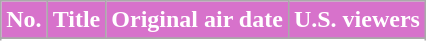<table class="wikitable plainrowheaders">
<tr>
<th scope="col" style="background-color: #D772CB; color: #FFFFFF">No.</th>
<th scope="col" style="background-color: #D772CB; color: #FFFFFF">Title</th>
<th scope="col" style="background-color: #D772CB; color: #FFFFFF">Original air date</th>
<th scope="col" style="background-color: #D772CB; color: #FFFFFF">U.S. viewers</th>
</tr>
<tr>
</tr>
<tr>
</tr>
<tr>
</tr>
<tr>
</tr>
<tr>
</tr>
<tr>
</tr>
<tr>
</tr>
<tr>
</tr>
<tr>
</tr>
<tr>
</tr>
<tr>
</tr>
<tr>
</tr>
<tr>
</tr>
<tr>
</tr>
<tr>
</tr>
<tr>
</tr>
<tr>
</tr>
<tr>
</tr>
</table>
